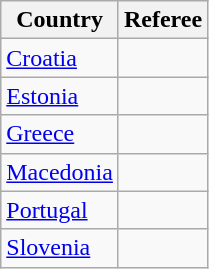<table class="wikitable sortable">
<tr>
<th scope="col">Country</th>
<th scope="col">Referee</th>
</tr>
<tr>
<td> <a href='#'>Croatia</a></td>
<td></td>
</tr>
<tr>
<td> <a href='#'>Estonia</a></td>
<td></td>
</tr>
<tr>
<td> <a href='#'>Greece</a></td>
<td></td>
</tr>
<tr>
<td> <a href='#'>Macedonia</a></td>
<td></td>
</tr>
<tr>
<td> <a href='#'>Portugal</a></td>
<td></td>
</tr>
<tr>
<td> <a href='#'>Slovenia</a></td>
<td></td>
</tr>
</table>
